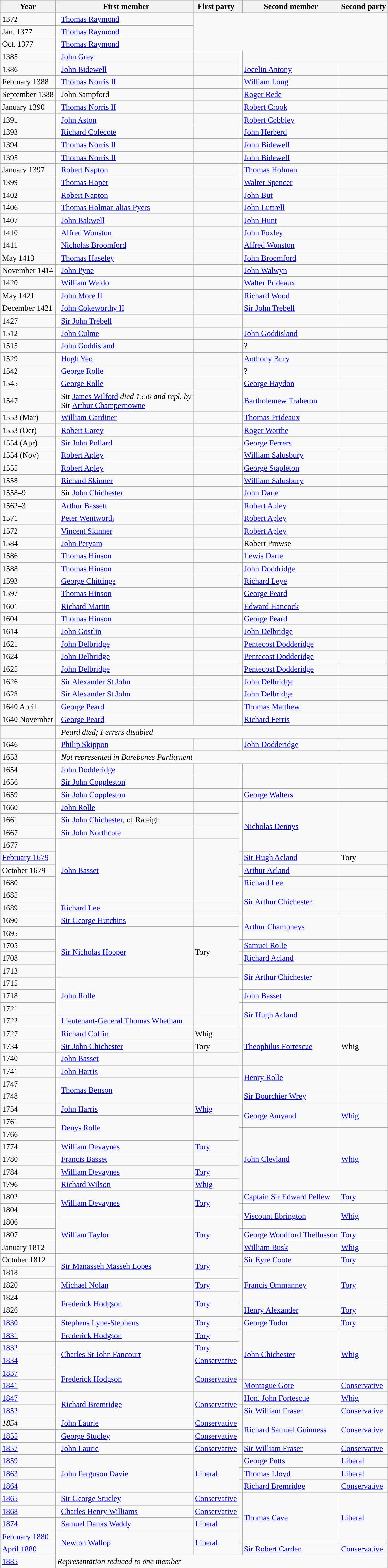<table class="wikitable">
<tr>
<th>Year</th>
<th></th>
<th>First member</th>
<th>First party</th>
<th></th>
<th>Second member</th>
<th>Second party</th>
</tr>
<tr>
<td>1372</td>
<td style="color:inherit;background-color: white"></td>
<td><a href='#'>Thomas Raymond</a></td>
</tr>
<tr>
<td>Jan. 1377</td>
<td style="color:inherit;background-color: white"></td>
<td><a href='#'>Thomas Raymond</a></td>
</tr>
<tr>
<td>Oct. 1377</td>
<td style="color:inherit;background-color: white"></td>
<td><a href='#'>Thomas Raymond</a></td>
</tr>
<tr>
<td>1385</td>
<td style="color:inherit;background-color: white"></td>
<td><a href='#'>John Grey</a></td>
<td></td>
<td style="color:inherit;background-color: white"></td>
</tr>
<tr>
<td>1386</td>
<td style="color:inherit;background-color: white"></td>
<td><a href='#'>John Bidewell</a></td>
<td></td>
<td style="color:inherit;background-color: white"></td>
<td><a href='#'>Jocelin Antony</a></td>
<td></td>
</tr>
<tr>
<td>February 1388</td>
<td style="color:inherit;background-color: white"></td>
<td><a href='#'>Thomas Norris II</a></td>
<td></td>
<td style="color:inherit;background-color: white"></td>
<td><a href='#'>William Long</a></td>
<td></td>
</tr>
<tr>
<td>September 1388</td>
<td style="color:inherit;background-color: white"></td>
<td>John Sampford</td>
<td></td>
<td style="color:inherit;background-color: white"></td>
<td><a href='#'>Roger Rede</a></td>
<td></td>
</tr>
<tr>
<td>January 1390</td>
<td style="color:inherit;background-color: white"></td>
<td><a href='#'>Thomas Norris II</a></td>
<td></td>
<td style="color:inherit;background-color: white"></td>
<td><a href='#'>Robert Crook</a></td>
<td></td>
</tr>
<tr>
<td>1391</td>
<td style="color:inherit;background-color: white"></td>
<td><a href='#'>John Aston</a></td>
<td></td>
<td style="color:inherit;background-color: white"></td>
<td><a href='#'>Robert Cobbley</a></td>
<td></td>
</tr>
<tr>
<td>1393</td>
<td style="color:inherit;background-color: white"></td>
<td><a href='#'>Richard Colecote</a></td>
<td></td>
<td style="color:inherit;background-color: white"></td>
<td><a href='#'>John Herberd</a></td>
<td></td>
</tr>
<tr>
<td>1394</td>
<td style="color:inherit;background-color: white"></td>
<td><a href='#'>Thomas Norris II</a></td>
<td></td>
<td style="color:inherit;background-color: white"></td>
<td><a href='#'>John Bidewell</a></td>
<td></td>
</tr>
<tr>
<td>1395</td>
<td style="color:inherit;background-color: white"></td>
<td><a href='#'>Thomas Norris II</a></td>
<td></td>
<td style="color:inherit;background-color: white"></td>
<td><a href='#'>John Bidewell</a></td>
<td></td>
</tr>
<tr>
<td>January 1397</td>
<td style="color:inherit;background-color: white"></td>
<td><a href='#'>Robert Napton</a></td>
<td></td>
<td style="color:inherit;background-color: white"></td>
<td><a href='#'>Thomas Holman</a></td>
<td></td>
</tr>
<tr>
<td>1399</td>
<td style="color:inherit;background-color: white"></td>
<td><a href='#'>Thomas Hoper</a></td>
<td></td>
<td style="color:inherit;background-color: white"></td>
<td><a href='#'>Walter Spencer</a></td>
<td></td>
</tr>
<tr>
<td>1402</td>
<td style="color:inherit;background-color: white"></td>
<td><a href='#'>Robert Napton</a></td>
<td></td>
<td style="color:inherit;background-color: white"></td>
<td><a href='#'>John But</a></td>
<td></td>
</tr>
<tr>
<td>1406</td>
<td style="color:inherit;background-color: white"></td>
<td><a href='#'>Thomas Holman alias Pyers</a></td>
<td></td>
<td style="color:inherit;background-color: white"></td>
<td><a href='#'>John Luttrell</a></td>
<td></td>
</tr>
<tr>
<td>1407</td>
<td style="color:inherit;background-color: white"></td>
<td><a href='#'>John Bakwell</a></td>
<td></td>
<td style="color:inherit;background-color: white"></td>
<td><a href='#'>John Hunt</a></td>
<td></td>
</tr>
<tr>
<td>1410</td>
<td style="color:inherit;background-color: white"></td>
<td><a href='#'>Alfred Wonston</a></td>
<td></td>
<td style="color:inherit;background-color: white"></td>
<td><a href='#'>John Foxley</a></td>
<td></td>
</tr>
<tr>
<td>1411</td>
<td style="color:inherit;background-color: white"></td>
<td><a href='#'>Nicholas Broomford</a></td>
<td></td>
<td style="color:inherit;background-color: white"></td>
<td><a href='#'>Alfred Wonston</a></td>
<td></td>
</tr>
<tr>
<td>May 1413</td>
<td style="color:inherit;background-color: white"></td>
<td><a href='#'>Thomas Haseley</a></td>
<td></td>
<td style="color:inherit;background-color: white"></td>
<td><a href='#'>John Broomford</a></td>
<td></td>
</tr>
<tr>
<td>November 1414</td>
<td style="color:inherit;background-color: white"></td>
<td><a href='#'>John Pyne</a></td>
<td></td>
<td style="color:inherit;background-color: white"></td>
<td><a href='#'>John Walwyn</a></td>
<td></td>
</tr>
<tr>
<td>1420</td>
<td style="color:inherit;background-color: white"></td>
<td><a href='#'>William Weldo</a></td>
<td></td>
<td style="color:inherit;background-color: white"></td>
<td><a href='#'>Walter Prideaux</a></td>
<td></td>
</tr>
<tr>
<td>May 1421</td>
<td style="color:inherit;background-color: white"></td>
<td><a href='#'>John More II</a></td>
<td></td>
<td style="color:inherit;background-color: white"></td>
<td><a href='#'>Richard Wood</a></td>
<td></td>
</tr>
<tr>
<td>December 1421</td>
<td style="color:inherit;background-color: white"></td>
<td><a href='#'>John Cokeworthy II</a></td>
<td></td>
<td style="color:inherit;background-color: white"></td>
<td><a href='#'>Sir John Trebell</a></td>
<td></td>
</tr>
<tr>
<td>1427</td>
<td style="color:inherit;background-color: white"></td>
<td><a href='#'>Sir John Trebell</a></td>
<td></td>
<td style="color:inherit;background-color: white"></td>
<td></td>
<td></td>
</tr>
<tr>
<td>1512</td>
<td style="color:inherit;background-color: white"></td>
<td><a href='#'>John Culme</a></td>
<td></td>
<td style="color:inherit;background-color: white"></td>
<td><a href='#'>John Goddisland</a></td>
<td></td>
</tr>
<tr>
<td>1515</td>
<td style="color:inherit;background-color: white"></td>
<td><a href='#'>John Goddisland</a></td>
<td></td>
<td style="color:inherit;background-color: white"></td>
<td>?</td>
<td></td>
</tr>
<tr>
<td>1529</td>
<td style="color:inherit;background-color: white"></td>
<td><a href='#'>Hugh Yeo</a></td>
<td></td>
<td style="color:inherit;background-color: white"></td>
<td><a href='#'>Anthony Bury</a></td>
<td></td>
</tr>
<tr>
<td>1542</td>
<td style="color:inherit;background-color: white"></td>
<td><a href='#'>George Rolle</a></td>
<td></td>
<td style="color:inherit;background-color: white"></td>
<td>?</td>
<td></td>
</tr>
<tr>
<td>1545</td>
<td style="color:inherit;background-color: white"></td>
<td><a href='#'>George Rolle</a></td>
<td></td>
<td style="color:inherit;background-color: white"></td>
<td><a href='#'>George Haydon</a></td>
<td></td>
</tr>
<tr>
<td>1547</td>
<td style="color:inherit;background-color: white"></td>
<td>Sir <a href='#'>James Wilford</a> <em>died 1550 and repl. by</em> <br> Sir <a href='#'>Arthur Champernowne</a></td>
<td></td>
<td style="color:inherit;background-color: white"></td>
<td><a href='#'>Bartholemew Traheron</a></td>
<td></td>
</tr>
<tr>
<td>1553 (Mar)</td>
<td style="color:inherit;background-color: white"></td>
<td><a href='#'>William Gardiner</a></td>
<td></td>
<td style="color:inherit;background-color: white"></td>
<td><a href='#'>Thomas Prideaux</a></td>
<td></td>
</tr>
<tr>
<td>1553 (Oct)</td>
<td style="color:inherit;background-color: white"></td>
<td><a href='#'>Robert Carey</a></td>
<td></td>
<td style="color:inherit;background-color: white"></td>
<td><a href='#'>Roger Worthe</a></td>
<td></td>
</tr>
<tr>
<td>1554 (Apr)</td>
<td style="color:inherit;background-color: white"></td>
<td><a href='#'>Sir John Pollard</a></td>
<td></td>
<td style="color:inherit;background-color: white"></td>
<td><a href='#'>George Ferrers</a></td>
<td></td>
</tr>
<tr>
<td>1554 (Nov)</td>
<td style="color:inherit;background-color: white"></td>
<td><a href='#'>Robert Apley</a></td>
<td></td>
<td style="color:inherit;background-color: white"></td>
<td><a href='#'>William Salusbury</a></td>
<td></td>
</tr>
<tr>
<td>1555</td>
<td style="color:inherit;background-color: white"></td>
<td><a href='#'>Robert Apley</a></td>
<td></td>
<td style="color:inherit;background-color: white"></td>
<td><a href='#'>George Stapleton</a></td>
<td></td>
</tr>
<tr>
<td>1558</td>
<td style="color:inherit;background-color: white"></td>
<td><a href='#'>Richard Skinner</a></td>
<td></td>
<td style="color:inherit;background-color: white"></td>
<td><a href='#'>William Salusbury</a></td>
<td></td>
</tr>
<tr>
<td>1558–9</td>
<td style="color:inherit;background-color: white"></td>
<td>Sir <a href='#'>John Chichester</a></td>
<td></td>
<td style="color:inherit;background-color: white"></td>
<td><a href='#'>John Darte</a></td>
<td></td>
</tr>
<tr>
<td>1562–3</td>
<td style="color:inherit;background-color: white"></td>
<td><a href='#'>Arthur Bassett</a></td>
<td></td>
<td style="color:inherit;background-color: white"></td>
<td><a href='#'>Robert Apley</a></td>
<td></td>
</tr>
<tr>
<td>1571</td>
<td style="color:inherit;background-color: white"></td>
<td><a href='#'>Peter Wentworth</a></td>
<td></td>
<td style="color:inherit;background-color: white"></td>
<td><a href='#'>Robert Apley</a></td>
<td></td>
</tr>
<tr>
<td>1572</td>
<td style="color:inherit;background-color: white"></td>
<td><a href='#'>Vincent Skinner</a></td>
<td></td>
<td style="color:inherit;background-color: white"></td>
<td><a href='#'>Robert Apley</a></td>
<td></td>
</tr>
<tr>
<td>1584</td>
<td style="color:inherit;background-color: white"></td>
<td><a href='#'>John Peryam</a></td>
<td></td>
<td style="color:inherit;background-color: white"></td>
<td>Robert Prowse</td>
<td></td>
</tr>
<tr>
<td>1586</td>
<td style="color:inherit;background-color: white"></td>
<td><a href='#'>Thomas Hinson</a></td>
<td></td>
<td style="color:inherit;background-color: white"></td>
<td><a href='#'>Lewis Darte</a></td>
<td></td>
</tr>
<tr>
<td>1588</td>
<td style="color:inherit;background-color: white"></td>
<td><a href='#'>Thomas Hinson</a></td>
<td></td>
<td style="color:inherit;background-color: white"></td>
<td><a href='#'>John Doddridge</a></td>
<td></td>
</tr>
<tr>
<td>1593</td>
<td style="color:inherit;background-color: white"></td>
<td><a href='#'>George Chittinge</a></td>
<td></td>
<td style="color:inherit;background-color: white"></td>
<td><a href='#'>Richard Leye</a></td>
<td></td>
</tr>
<tr>
<td>1597</td>
<td style="color:inherit;background-color: white"></td>
<td><a href='#'>Thomas Hinson</a></td>
<td></td>
<td style="color:inherit;background-color: white"></td>
<td><a href='#'>George Peard</a></td>
<td></td>
</tr>
<tr>
<td>1601</td>
<td style="color:inherit;background-color: white"></td>
<td><a href='#'>Richard Martin</a></td>
<td></td>
<td style="color:inherit;background-color: white"></td>
<td><a href='#'>Edward Hancock</a></td>
<td></td>
</tr>
<tr>
<td>1604</td>
<td style="color:inherit;background-color: white"></td>
<td><a href='#'>Thomas Hinson</a></td>
<td></td>
<td style="color:inherit;background-color: white"></td>
<td><a href='#'>George Peard</a></td>
<td></td>
</tr>
<tr>
<td>1614</td>
<td style="color:inherit;background-color: white"></td>
<td><a href='#'>John Gostlin</a></td>
<td></td>
<td style="color:inherit;background-color: white"></td>
<td><a href='#'>John Delbridge</a></td>
<td></td>
</tr>
<tr>
<td>1621</td>
<td style="color:inherit;background-color: white"></td>
<td><a href='#'>John Delbridge</a></td>
<td></td>
<td style="color:inherit;background-color: white"></td>
<td><a href='#'>Pentecost Dodderidge</a></td>
<td></td>
</tr>
<tr>
<td>1624</td>
<td style="color:inherit;background-color: white"></td>
<td><a href='#'>John Delbridge</a></td>
<td></td>
<td style="color:inherit;background-color: white"></td>
<td><a href='#'>Pentecost Dodderidge</a></td>
<td></td>
</tr>
<tr>
<td>1625</td>
<td style="color:inherit;background-color: white"></td>
<td><a href='#'>John Delbridge</a></td>
<td></td>
<td style="color:inherit;background-color: white"></td>
<td><a href='#'>Pentecost Dodderidge</a></td>
<td></td>
</tr>
<tr>
<td>1626</td>
<td style="color:inherit;background-color: white"></td>
<td><a href='#'>Sir Alexander St John</a></td>
<td></td>
<td style="color:inherit;background-color: white"></td>
<td><a href='#'>John Delbridge</a></td>
<td></td>
</tr>
<tr>
<td>1628</td>
<td style="color:inherit;background-color: white"></td>
<td><a href='#'>Sir Alexander St John</a></td>
<td></td>
<td style="color:inherit;background-color: white"></td>
<td><a href='#'>John Delbridge</a></td>
<td></td>
</tr>
<tr>
<td>1640 April</td>
<td style="color:inherit;background-color: white"></td>
<td><a href='#'>George Peard</a></td>
<td></td>
<td style="color:inherit;background-color: white"></td>
<td><a href='#'>Thomas Matthew</a></td>
<td></td>
</tr>
<tr>
<td>1640 November</td>
<td style="color:inherit;background-color: white"></td>
<td><a href='#'>George Peard</a></td>
<td></td>
<td style="color:inherit;background-color: white"></td>
<td><a href='#'>Richard Ferris</a></td>
<td></td>
</tr>
<tr>
<td></td>
<td style="color:inherit;background-color: white"></td>
<td colspan="5"><em>Peard died; Ferrers disabled</em></td>
</tr>
<tr>
<td>1646</td>
<td style="color:inherit;background-color: white"></td>
<td><a href='#'>Philip Skippon</a></td>
<td></td>
<td style="color:inherit;background-color: white"></td>
<td><a href='#'>John Dodderidge</a></td>
<td></td>
</tr>
<tr>
<td>1653</td>
<td style="color:inherit;background-color: white"></td>
<td colspan="5"><em>Not represented in Barebones Parliament</em></td>
</tr>
<tr>
<td>1654</td>
<td style="color:inherit;background-color: white"></td>
<td><a href='#'>John Dodderidge</a></td>
<td></td>
<td style="color:inherit;background-color: white"></td>
<td></td>
<td></td>
</tr>
<tr>
<td>1656</td>
<td style="color:inherit;background-color: white"></td>
<td><a href='#'>Sir John Coppleston</a></td>
<td></td>
<td style="color:inherit;background-color: white"></td>
<td></td>
<td></td>
</tr>
<tr>
<td>1659</td>
<td style="color:inherit;background-color: white"></td>
<td><a href='#'>Sir John Coppleston</a></td>
<td></td>
<td style="color:inherit;background-color: white"></td>
<td><a href='#'>George Walters</a></td>
<td></td>
</tr>
<tr>
<td>1660</td>
<td style="color:inherit;background-color: white"></td>
<td><a href='#'>John Rolle</a></td>
<td></td>
<td rowspan="4" style="color:inherit;background-color: white"></td>
<td rowspan="4"><a href='#'>Nicholas Dennys</a></td>
<td rowspan="4"></td>
</tr>
<tr>
<td>1661</td>
<td style="color:inherit;background-color: white"></td>
<td><a href='#'>Sir John Chichester</a>, of Raleigh</td>
<td></td>
</tr>
<tr>
<td>1667</td>
<td style="color:inherit;background-color: white"></td>
<td><a href='#'>Sir John Northcote</a></td>
<td></td>
</tr>
<tr>
<td>1677</td>
<td rowspan="5" style="color:inherit;background-color: white"></td>
<td rowspan="5"><a href='#'>John Basset</a></td>
<td rowspan="5"></td>
</tr>
<tr>
<td><a href='#'>February 1679</a></td>
<td style="color:inherit;background-color: "></td>
<td><a href='#'>Sir Hugh Acland</a></td>
<td>Tory</td>
</tr>
<tr>
<td>October 1679</td>
<td style="color:inherit;background-color: white"></td>
<td><a href='#'>Arthur Acland</a></td>
<td></td>
</tr>
<tr>
<td>1680</td>
<td style="color:inherit;background-color: white"></td>
<td><a href='#'>Richard Lee</a></td>
<td></td>
</tr>
<tr>
<td>1685</td>
<td rowspan="2" style="color:inherit;background-color: white"></td>
<td rowspan="2"><a href='#'>Sir Arthur Chichester</a></td>
<td rowspan="2"></td>
</tr>
<tr>
<td>1689</td>
<td style="color:inherit;background-color: white"></td>
<td><a href='#'>Richard Lee</a></td>
<td></td>
</tr>
<tr>
<td>1690</td>
<td style="color:inherit;background-color: white"></td>
<td><a href='#'>Sir George Hutchins</a></td>
<td></td>
<td rowspan="2" style="color:inherit;background-color: white"></td>
<td rowspan="2"><a href='#'>Arthur Champneys</a></td>
<td rowspan="2"></td>
</tr>
<tr>
<td>1695</td>
<td rowspan="4" style="color:inherit;background-color: "></td>
<td rowspan="4"><a href='#'>Sir Nicholas Hooper</a></td>
<td rowspan="4">Tory</td>
</tr>
<tr>
<td>1705</td>
<td style="color:inherit;background-color: white"></td>
<td><a href='#'>Samuel Rolle</a></td>
<td></td>
</tr>
<tr>
<td>1708</td>
<td style="color:inherit;background-color: white"></td>
<td><a href='#'>Richard Acland</a></td>
<td></td>
</tr>
<tr>
<td>1713</td>
<td rowspan="2"  style="color:inherit;background-color: white"></td>
<td rowspan="2"><a href='#'>Sir Arthur Chichester</a></td>
<td rowspan="2"></td>
</tr>
<tr>
<td>1715</td>
<td rowspan="3" style="color:inherit;background-color: white"></td>
<td rowspan="3"><a href='#'>John Rolle</a></td>
<td rowspan="3"></td>
</tr>
<tr>
<td>1718</td>
<td style="color:inherit;background-color: white"></td>
<td><a href='#'>John Basset</a></td>
<td></td>
</tr>
<tr>
<td>1721</td>
<td rowspan="2" style="color:inherit;background-color: white"></td>
<td rowspan="2"><a href='#'>Sir Hugh Acland</a></td>
<td rowspan="2"></td>
</tr>
<tr>
<td>1722</td>
<td style="color:inherit;background-color: white"></td>
<td><a href='#'>Lieutenant-General Thomas Whetham</a></td>
<td></td>
</tr>
<tr>
<td>1727</td>
<td style="color:inherit;background-color: "></td>
<td><a href='#'>Richard Coffin</a></td>
<td>Whig</td>
<td rowspan="3" style="color:inherit;background-color: "></td>
<td rowspan="3"><a href='#'>Theophilus Fortescue</a></td>
<td rowspan="3">Whig</td>
</tr>
<tr>
<td>1734</td>
<td style="color:inherit;background-color: "></td>
<td><a href='#'>Sir John Chichester</a></td>
<td>Tory</td>
</tr>
<tr>
<td>1740</td>
<td style="color:inherit;background-color: white"></td>
<td><a href='#'>John Basset</a></td>
<td></td>
</tr>
<tr>
<td>1741</td>
<td style="color:inherit;background-color: white"></td>
<td><a href='#'>John Harris</a></td>
<td></td>
<td rowspan="2" style="color:inherit;background-color: white"></td>
<td rowspan="2"><a href='#'>Henry Rolle</a></td>
<td rowspan="2"></td>
</tr>
<tr>
<td>1747</td>
<td rowspan="2" style="color:inherit;background-color: white"></td>
<td rowspan="2"><a href='#'>Thomas Benson</a></td>
<td rowspan="2"></td>
</tr>
<tr>
<td>1748</td>
<td style="color:inherit;background-color: white"></td>
<td><a href='#'>Sir Bourchier Wrey</a></td>
<td></td>
</tr>
<tr>
<td>1754</td>
<td style="color:inherit;background-color: "></td>
<td><a href='#'>John Harris</a></td>
<td><a href='#'>Whig</a></td>
<td rowspan="2" style="color:inherit;background-color: "></td>
<td rowspan="2"><a href='#'>George Amyand</a></td>
<td rowspan="2"><a href='#'>Whig</a></td>
</tr>
<tr>
<td>1761</td>
<td rowspan="2" style="color:inherit;background-color: white"></td>
<td rowspan="2"><a href='#'>Denys Rolle</a></td>
<td rowspan="2"></td>
</tr>
<tr>
<td>1766</td>
<td rowspan="5" style="color:inherit;background-color: "></td>
<td rowspan="5"><a href='#'>John Clevland</a></td>
<td rowspan="5"><a href='#'>Whig</a></td>
</tr>
<tr>
<td>1774</td>
<td style="color:inherit;background-color: "></td>
<td><a href='#'>William Devaynes</a></td>
<td><a href='#'>Tory</a></td>
</tr>
<tr>
<td>1780</td>
<td style="color:inherit;background-color: white"></td>
<td><a href='#'>Francis Basset</a></td>
<td></td>
</tr>
<tr>
<td>1784</td>
<td style="color:inherit;background-color: "></td>
<td><a href='#'>William Devaynes</a></td>
<td><a href='#'>Tory</a></td>
</tr>
<tr>
<td>1796</td>
<td style="color:inherit;background-color: "></td>
<td><a href='#'>Richard Wilson</a></td>
<td><a href='#'>Whig</a></td>
</tr>
<tr>
<td>1802</td>
<td rowspan="2" style="color:inherit;background-color: "></td>
<td rowspan="2"><a href='#'>William Devaynes</a></td>
<td rowspan="2"><a href='#'>Tory</a></td>
<td style="color:inherit;background-color: "></td>
<td><a href='#'>Captain Sir Edward Pellew</a></td>
<td><a href='#'>Tory</a></td>
</tr>
<tr>
<td>1804</td>
<td rowspan="2" style="color:inherit;background-color: "></td>
<td rowspan="2"><a href='#'>Viscount Ebrington</a></td>
<td rowspan="2"><a href='#'>Whig</a></td>
</tr>
<tr>
<td>1806</td>
<td rowspan="3" style="color:inherit;background-color: "></td>
<td rowspan="3"><a href='#'>William Taylor</a></td>
<td rowspan="3"><a href='#'>Tory</a></td>
</tr>
<tr>
<td>1807</td>
<td style="color:inherit;background-color: "></td>
<td><a href='#'>George Woodford Thellusson</a></td>
<td><a href='#'>Tory</a></td>
</tr>
<tr>
<td>January 1812</td>
<td style="color:inherit;background-color: "></td>
<td><a href='#'>William Busk</a></td>
<td><a href='#'>Whig</a></td>
</tr>
<tr>
<td>October 1812</td>
<td rowspan="2" style="color:inherit;background-color: "></td>
<td rowspan="2"><a href='#'>Sir Manasseh Masseh Lopes</a></td>
<td rowspan="2"><a href='#'>Tory</a></td>
<td style="color:inherit;background-color: "></td>
<td><a href='#'>Sir Eyre Coote</a></td>
<td><a href='#'>Tory</a></td>
</tr>
<tr>
<td>1818</td>
<td rowspan="3" style="color:inherit;background-color: "></td>
<td rowspan="3"><a href='#'>Francis Ommanney</a></td>
<td rowspan="3"><a href='#'>Tory</a></td>
</tr>
<tr>
<td>1820</td>
<td style="color:inherit;background-color: "></td>
<td><a href='#'>Michael Nolan</a></td>
<td><a href='#'>Tory</a></td>
</tr>
<tr>
<td>1824</td>
<td rowspan="2" style="color:inherit;background-color: "></td>
<td rowspan="2"><a href='#'>Frederick Hodgson</a></td>
<td rowspan="2"><a href='#'>Tory</a></td>
</tr>
<tr>
<td>1826</td>
<td style="color:inherit;background-color: "></td>
<td><a href='#'>Henry Alexander</a></td>
<td><a href='#'>Tory</a></td>
</tr>
<tr>
<td><a href='#'>1830</a></td>
<td style="color:inherit;background-color: "></td>
<td><a href='#'>Stephens Lyne-Stephens</a></td>
<td><a href='#'>Tory</a></td>
<td style="color:inherit;background-color: "></td>
<td><a href='#'>George Tudor</a></td>
<td><a href='#'>Tory</a></td>
</tr>
<tr>
<td><a href='#'>1831</a></td>
<td style="color:inherit;background-color: "></td>
<td><a href='#'>Frederick Hodgson</a></td>
<td><a href='#'>Tory</a></td>
<td rowspan="4" style="color:inherit;background-color: "></td>
<td rowspan="4"><a href='#'>John Chichester</a></td>
<td rowspan="4"><a href='#'>Whig</a></td>
</tr>
<tr>
<td><a href='#'>1832</a></td>
<td style="color:inherit;background-color: "></td>
<td rowspan="2"><a href='#'>Charles St John Fancourt</a></td>
<td><a href='#'>Tory</a></td>
</tr>
<tr>
<td><a href='#'>1834</a></td>
<td style="color:inherit;background-color: "></td>
<td><a href='#'>Conservative</a></td>
</tr>
<tr>
<td><a href='#'>1837</a></td>
<td rowspan="2" style="color:inherit;background-color: "></td>
<td rowspan="2"><a href='#'>Frederick Hodgson</a></td>
<td rowspan="2"><a href='#'>Conservative</a></td>
</tr>
<tr>
<td><a href='#'>1841</a></td>
<td style="color:inherit;background-color: "></td>
<td><a href='#'>Montague Gore</a></td>
<td><a href='#'>Conservative</a></td>
</tr>
<tr>
<td><a href='#'>1847</a></td>
<td rowspan="2" style="color:inherit;background-color: "></td>
<td rowspan="2"><a href='#'>Richard Bremridge</a></td>
<td rowspan="2"><a href='#'>Conservative</a></td>
<td style="color:inherit;background-color: "></td>
<td><a href='#'>Hon. John Fortescue</a></td>
<td><a href='#'>Whig</a></td>
</tr>
<tr>
<td><a href='#'>1852</a></td>
<td style="color:inherit;background-color: "></td>
<td><a href='#'>Sir William Fraser</a></td>
<td><a href='#'>Conservative</a></td>
</tr>
<tr>
<td><em>1854</em></td>
<td style="color:inherit;background-color: "></td>
<td><a href='#'>John Laurie</a></td>
<td><a href='#'>Conservative</a></td>
<td rowspan="2" style="color:inherit;background-color: "></td>
<td rowspan="2"><a href='#'>Richard Samuel Guinness</a></td>
<td rowspan="2"><a href='#'>Conservative</a></td>
</tr>
<tr>
<td><a href='#'>1855</a></td>
<td style="color:inherit;background-color: "></td>
<td><a href='#'>George Stucley</a></td>
<td><a href='#'>Conservative</a></td>
</tr>
<tr>
<td><a href='#'>1857</a></td>
<td style="color:inherit;background-color: "></td>
<td><a href='#'>John Laurie</a></td>
<td><a href='#'>Conservative</a></td>
<td style="color:inherit;background-color: "></td>
<td><a href='#'>Sir William Fraser</a></td>
<td><a href='#'>Conservative</a></td>
</tr>
<tr>
<td><a href='#'>1859</a></td>
<td rowspan="3" style="color:inherit;background-color: "></td>
<td rowspan="3"><a href='#'>John Ferguson Davie</a></td>
<td rowspan="3"><a href='#'>Liberal</a></td>
<td style="color:inherit;background-color: "></td>
<td><a href='#'>George Potts</a></td>
<td><a href='#'>Liberal</a></td>
</tr>
<tr>
<td><a href='#'>1863</a></td>
<td style="color:inherit;background-color: "></td>
<td><a href='#'>Thomas Lloyd</a></td>
<td><a href='#'>Liberal</a></td>
</tr>
<tr>
<td><a href='#'>1864</a></td>
<td style="color:inherit;background-color: "></td>
<td><a href='#'>Richard Bremridge</a></td>
<td><a href='#'>Conservative</a></td>
</tr>
<tr>
<td><a href='#'>1865</a></td>
<td style="color:inherit;background-color: "></td>
<td><a href='#'>Sir George Stucley</a></td>
<td><a href='#'>Conservative</a></td>
<td rowspan="4" style="color:inherit;background-color: "></td>
<td rowspan="4"><a href='#'>Thomas Cave</a></td>
<td rowspan="4"><a href='#'>Liberal</a></td>
</tr>
<tr>
<td><a href='#'>1868</a></td>
<td style="color:inherit;background-color: "></td>
<td><a href='#'>Charles Henry Williams</a></td>
<td><a href='#'>Conservative</a></td>
</tr>
<tr>
<td><a href='#'>1874</a></td>
<td style="color:inherit;background-color: "></td>
<td><a href='#'>Samuel Danks Waddy</a></td>
<td><a href='#'>Liberal</a></td>
</tr>
<tr>
<td><a href='#'>February 1880</a></td>
<td rowspan="2" style="color:inherit;background-color: "></td>
<td rowspan="2"><a href='#'>Newton Wallop</a></td>
<td rowspan="2"><a href='#'>Liberal</a></td>
</tr>
<tr>
<td><a href='#'>April 1880</a></td>
<td style="color:inherit;background-color: "></td>
<td><a href='#'>Sir Robert Carden</a></td>
<td><a href='#'>Conservative</a></td>
</tr>
<tr>
<td><a href='#'>1885</a></td>
<td colspan="6"><em>Representation reduced to one member</em></td>
</tr>
</table>
